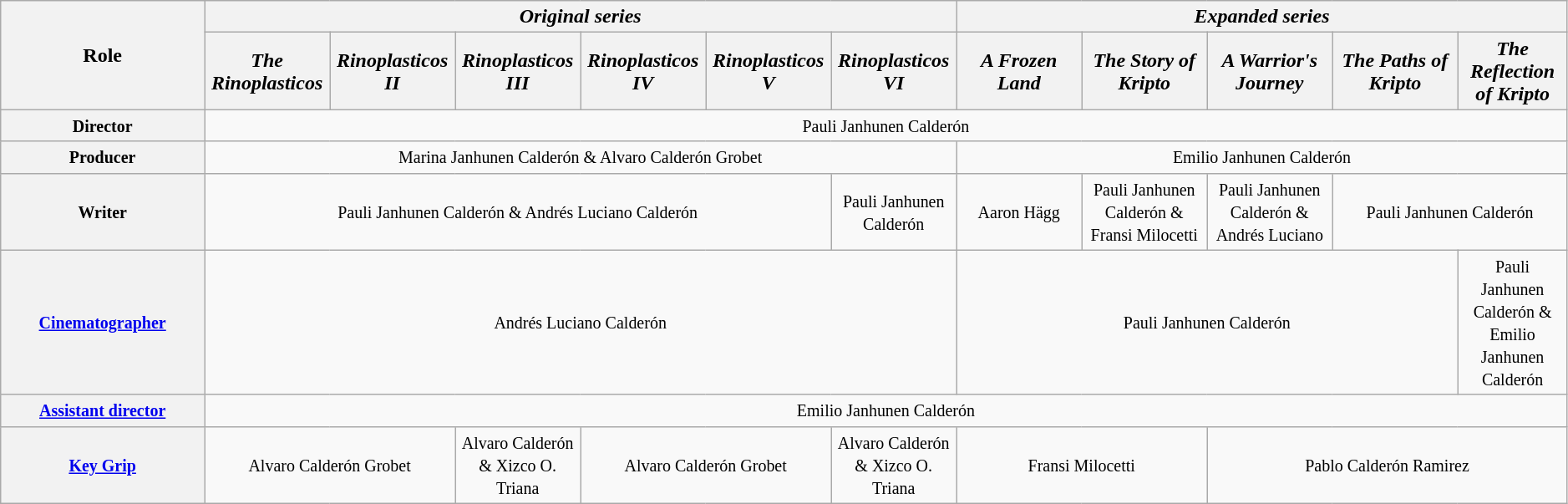<table class="wikitable" style="text-align:center" width=99%>
<tr>
<th rowspan="2" width="13%">Role</th>
<th colspan="6" align="center"><em>Original series</em></th>
<th colspan="6" align="center"><em>Expanded series</em></th>
</tr>
<tr>
<th align="center" width="8%"><em>The Rinoplasticos</em></th>
<th align="center" width="8%"><em>Rinoplasticos II</em></th>
<th align="center" width="8%"><em>Rinoplasticos III</em></th>
<th align="center" width="8%"><em>Rinoplasticos IV</em></th>
<th align="center" width="8%"><em>Rinoplasticos V</em></th>
<th align="center" width="8%"><em>Rinoplasticos VI</em></th>
<th align="center" width="8%"><em>A Frozen Land</em></th>
<th align="center" width="8%"><em>The Story of Kripto</em></th>
<th align="center" width="8%"><em>A Warrior's Journey</em></th>
<th align="center" width="8%"><em>The Paths of Kripto</em></th>
<th align="center" width="8%"><em>The Reflection of Kripto</em></th>
</tr>
<tr>
<th><small>Director</small></th>
<td colspan="11"><small>Pauli Janhunen Calderón</small></td>
</tr>
<tr>
<th><small>Producer</small></th>
<td colspan="6"><small>Marina Janhunen Calderón & Alvaro Calderón Grobet</small></td>
<td colspan="5"><small>Emilio Janhunen Calderón</small></td>
</tr>
<tr>
<th><small>Writer</small></th>
<td colspan="5"><small>Pauli Janhunen Calderón & Andrés Luciano Calderón</small></td>
<td colspan="1"><small>Pauli Janhunen Calderón</small></td>
<td colspan="1"><small>Aaron Hägg</small></td>
<td colspan="1"><small>Pauli Janhunen Calderón & Fransi Milocetti</small></td>
<td colspan="1"><small>Pauli Janhunen Calderón & Andrés Luciano</small></td>
<td colspan="2"><small>Pauli Janhunen Calderón</small></td>
</tr>
<tr>
<th><small><a href='#'>Cinematographer</a></small></th>
<td colspan="6"><small>Andrés Luciano Calderón</small></td>
<td colspan="4"><small>Pauli Janhunen Calderón</small></td>
<td colspan="1"><small>Pauli Janhunen Calderón & Emilio Janhunen Calderón</small></td>
</tr>
<tr>
<th><small><a href='#'>Assistant director</a></small></th>
<td colspan="11"><small>Emilio Janhunen Calderón</small></td>
</tr>
<tr>
<th><small><a href='#'>Key Grip</a></small></th>
<td colspan="2"><small>Alvaro Calderón Grobet</small></td>
<td colspan="1"><small>Alvaro Calderón & Xizco O. Triana</small></td>
<td colspan="2"><small>Alvaro Calderón Grobet</small></td>
<td colspan="1"><small>Alvaro Calderón & Xizco O. Triana</small></td>
<td colspan="2"><small>Fransi Milocetti</small></td>
<td colspan="3"><small>Pablo Calderón Ramirez</small></td>
</tr>
</table>
